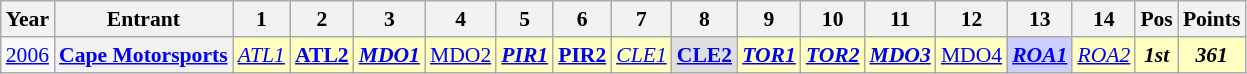<table class="wikitable" style="text-align:center; font-size:90%">
<tr>
<th>Year</th>
<th>Entrant</th>
<th>1</th>
<th>2</th>
<th>3</th>
<th>4</th>
<th>5</th>
<th>6</th>
<th>7</th>
<th>8</th>
<th>9</th>
<th>10</th>
<th>11</th>
<th>12</th>
<th>13</th>
<th>14</th>
<th>Pos</th>
<th>Points</th>
</tr>
<tr>
<td><a href='#'>2006</a></td>
<th><a href='#'>Cape Motorsports</a></th>
<td style="background:#FFFFBF;"><em><a href='#'>ATL1</a></em><br></td>
<td style="background:#FFFFBF;"><strong><a href='#'>ATL2</a></strong><br></td>
<td style="background:#FFFFBF;"><strong><em><a href='#'>MDO1</a></em></strong><br></td>
<td style="background:#FFFFBF;"><a href='#'>MDO2</a><br></td>
<td style="background:#FFFFBF;"><strong><em><a href='#'>PIR1</a></em></strong><br></td>
<td style="background:#FFFFBF;"><strong><a href='#'>PIR2</a></strong><br></td>
<td style="background:#FFFFBF;"><em><a href='#'>CLE1</a></em><br></td>
<td style="background:#DFDFDF;"><strong><a href='#'>CLE2</a></strong><br></td>
<td style="background:#FFFFBF;"><strong><em><a href='#'>TOR1</a></em></strong><br></td>
<td style="background:#FFFFBF;"><strong><em><a href='#'>TOR2</a></em></strong><br></td>
<td style="background:#FFFFBF;"><strong><em><a href='#'>MDO3</a></em></strong><br></td>
<td style="background:#FFFFBF;"><a href='#'>MDO4</a><br></td>
<td style="background:#CFCFFF;"><strong><em><a href='#'>ROA1</a></em></strong><br></td>
<td style="background:#FFFFBF;"><em><a href='#'>ROA2</a></em><br></td>
<td style="background:#FFFFBF;"><strong><em>1st</em></strong></td>
<td style="background:#FFFFBF;"><strong><em>361</em></strong></td>
</tr>
</table>
